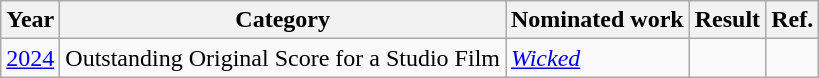<table class="wikitable">
<tr>
<th>Year</th>
<th>Category</th>
<th>Nominated work</th>
<th>Result</th>
<th>Ref.</th>
</tr>
<tr>
<td><a href='#'>2024</a></td>
<td>Outstanding Original Score for a Studio Film</td>
<td><em><a href='#'>Wicked</a></em></td>
<td></td>
<td align="center"></td>
</tr>
</table>
